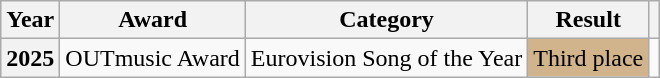<table class="wikitable sortable plainrowheaders">
<tr>
<th scope="col">Year</th>
<th scope="col">Award</th>
<th scope="col">Category</th>
<th scope="col">Result</th>
<th scope="col" class="unsortable"></th>
</tr>
<tr>
<th>2025</th>
<td>OUTmusic Award</td>
<td>Eurovision Song of the Year</td>
<td align="center" bgcolor="tan">Third place</td>
<td align="center"></td>
</tr>
</table>
